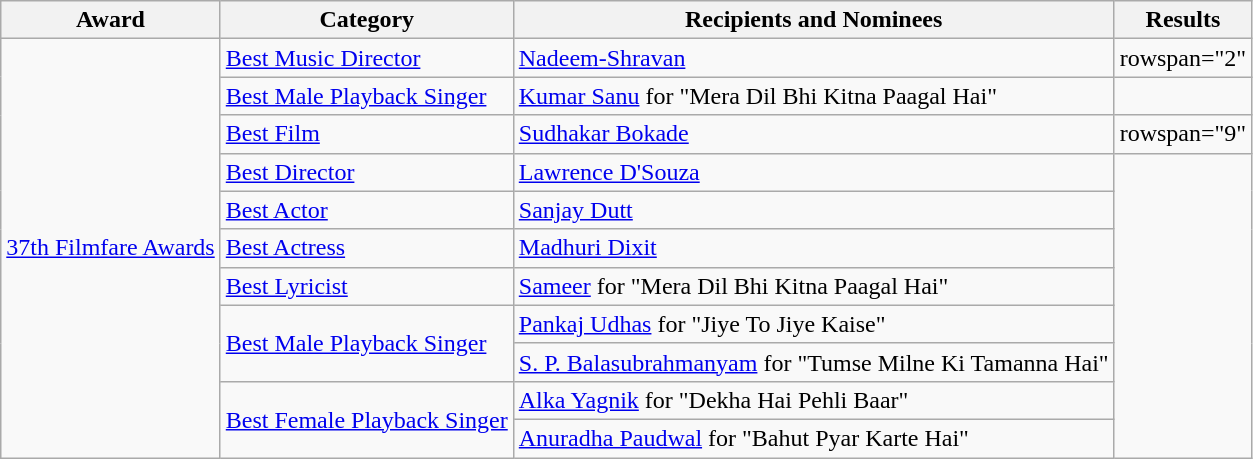<table class="wikitable plainrowheaders sortable">
<tr>
<th>Award</th>
<th>Category</th>
<th>Recipients and Nominees</th>
<th>Results</th>
</tr>
<tr>
<td rowspan="11"><a href='#'>37th Filmfare Awards</a></td>
<td><a href='#'>Best Music Director</a></td>
<td><a href='#'>Nadeem-Shravan</a></td>
<td>rowspan="2" </td>
</tr>
<tr>
<td><a href='#'>Best Male Playback Singer</a></td>
<td><a href='#'>Kumar Sanu</a> for "Mera Dil Bhi Kitna Paagal Hai"</td>
</tr>
<tr>
<td><a href='#'>Best Film</a></td>
<td><a href='#'>Sudhakar Bokade</a></td>
<td>rowspan="9" </td>
</tr>
<tr>
<td><a href='#'>Best Director</a></td>
<td><a href='#'>Lawrence D'Souza</a></td>
</tr>
<tr>
<td><a href='#'>Best Actor</a></td>
<td><a href='#'>Sanjay Dutt</a></td>
</tr>
<tr>
<td><a href='#'>Best Actress</a></td>
<td><a href='#'>Madhuri Dixit</a></td>
</tr>
<tr>
<td><a href='#'>Best Lyricist</a></td>
<td><a href='#'>Sameer</a> for "Mera Dil Bhi Kitna Paagal Hai"</td>
</tr>
<tr>
<td rowspan="2"><a href='#'>Best Male Playback Singer</a></td>
<td><a href='#'>Pankaj Udhas</a> for "Jiye To Jiye Kaise"</td>
</tr>
<tr>
<td><a href='#'>S. P. Balasubrahmanyam</a> for "Tumse Milne Ki Tamanna Hai"</td>
</tr>
<tr>
<td rowspan="2"><a href='#'>Best Female Playback Singer</a></td>
<td><a href='#'>Alka Yagnik</a> for "Dekha Hai Pehli Baar"</td>
</tr>
<tr>
<td><a href='#'>Anuradha Paudwal</a> for "Bahut Pyar Karte Hai"</td>
</tr>
</table>
